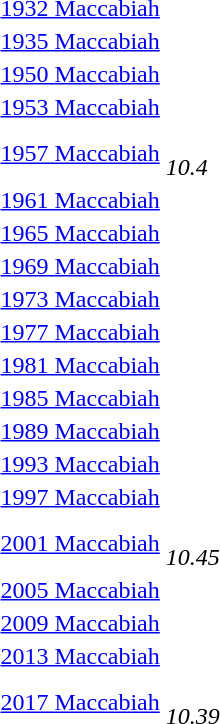<table>
<tr valign="top">
<td><a href='#'>1932 Maccabiah</a></td>
<td></td>
<td></td>
<td></td>
</tr>
<tr>
<td><a href='#'>1935 Maccabiah</a></td>
<td></td>
<td></td>
<td></td>
</tr>
<tr>
<td><a href='#'>1950 Maccabiah</a></td>
<td></td>
<td></td>
<td></td>
</tr>
<tr>
<td><a href='#'>1953 Maccabiah</a></td>
<td></td>
<td></td>
<td></td>
</tr>
<tr>
<td><a href='#'>1957 Maccabiah</a></td>
<td><br><em>10.4 </em></td>
<td></td>
<td></td>
</tr>
<tr>
<td><a href='#'>1961 Maccabiah</a></td>
<td></td>
<td></td>
<td></td>
</tr>
<tr>
<td><a href='#'>1965 Maccabiah</a></td>
<td></td>
<td></td>
<td></td>
</tr>
<tr>
<td><a href='#'>1969 Maccabiah</a></td>
<td></td>
<td></td>
<td></td>
</tr>
<tr>
<td><a href='#'>1973 Maccabiah</a></td>
<td></td>
<td></td>
<td></td>
</tr>
<tr>
<td><a href='#'>1977 Maccabiah</a></td>
<td></td>
<td></td>
<td></td>
</tr>
<tr>
<td><a href='#'>1981 Maccabiah</a></td>
<td></td>
<td></td>
<td></td>
</tr>
<tr>
<td><a href='#'>1985 Maccabiah</a></td>
<td></td>
<td></td>
<td></td>
</tr>
<tr>
<td><a href='#'>1989 Maccabiah</a></td>
<td></td>
<td></td>
<td></td>
</tr>
<tr>
<td><a href='#'>1993 Maccabiah</a></td>
<td></td>
<td></td>
<td></td>
</tr>
<tr>
<td><a href='#'>1997 Maccabiah</a></td>
<td></td>
<td></td>
<td></td>
</tr>
<tr>
<td><a href='#'>2001 Maccabiah</a></td>
<td><br><em>10.45 </em></td>
<td></td>
<td></td>
</tr>
<tr>
<td><a href='#'>2005 Maccabiah</a></td>
<td></td>
<td></td>
<td></td>
</tr>
<tr>
<td><a href='#'>2009 Maccabiah</a></td>
<td></td>
<td></td>
<td></td>
</tr>
<tr>
<td><a href='#'>2013 Maccabiah</a></td>
<td></td>
<td></td>
<td></td>
</tr>
<tr>
<td><a href='#'>2017 Maccabiah</a></td>
<td><br><em>10.39</em></td>
<td></td>
<td></td>
</tr>
</table>
